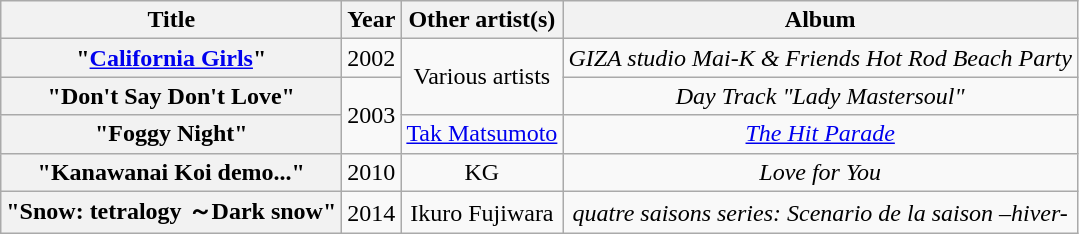<table class="wikitable plainrowheaders" style="text-align:center;">
<tr>
<th scope="col">Title</th>
<th scope="col" style="width:1em;">Year</th>
<th scope="col">Other artist(s)</th>
<th scope="col">Album</th>
</tr>
<tr>
<th scope="row">"<a href='#'>California Girls</a>"</th>
<td>2002</td>
<td rowspan="2">Various artists</td>
<td><em>GIZA studio Mai-K & Friends Hot Rod Beach Party</em></td>
</tr>
<tr>
<th scope="row">"Don't Say Don't Love"</th>
<td rowspan="2">2003</td>
<td><em>Day Track "Lady Mastersoul"</em></td>
</tr>
<tr>
<th scope="row">"Foggy Night"</th>
<td><a href='#'>Tak Matsumoto</a></td>
<td><em><a href='#'>The Hit Parade</a></em></td>
</tr>
<tr>
<th scope="row">"Kanawanai Koi demo..."</th>
<td>2010</td>
<td>KG</td>
<td><em>Love for You</em></td>
</tr>
<tr>
<th scope="row">"Snow: tetralogy ～Dark snow"</th>
<td>2014</td>
<td>Ikuro Fujiwara</td>
<td><em>quatre saisons series: Scenario de la saison –hiver-</em></td>
</tr>
</table>
